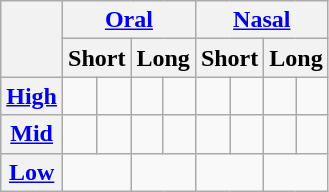<table class="wikitable" style="text-align:center;">
<tr>
<th rowspan="2"></th>
<th colspan="4"><a href='#'>Oral</a></th>
<th colspan="4"><a href='#'>Nasal</a></th>
</tr>
<tr>
<th colspan="2">Short</th>
<th colspan="2">Long</th>
<th colspan="2">Short</th>
<th colspan="2">Long</th>
</tr>
<tr>
<th><a href='#'>High</a></th>
<td></td>
<td></td>
<td></td>
<td></td>
<td></td>
<td></td>
<td></td>
<td></td>
</tr>
<tr>
<th><a href='#'>Mid</a></th>
<td></td>
<td></td>
<td></td>
<td></td>
<td></td>
<td></td>
<td></td>
<td></td>
</tr>
<tr>
<th><a href='#'>Low</a></th>
<td colspan="2"></td>
<td colspan="2"></td>
<td colspan="2"></td>
<td colspan="2"></td>
</tr>
</table>
